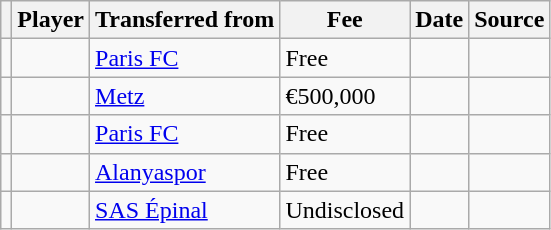<table class="wikitable plainrowheaders sortable">
<tr>
<th></th>
<th scope="col">Player</th>
<th>Transferred from</th>
<th style="width: 65px;">Fee</th>
<th scope="col">Date</th>
<th scope="col">Source</th>
</tr>
<tr>
<td align="center"></td>
<td></td>
<td> <a href='#'>Paris FC</a></td>
<td>Free</td>
<td></td>
<td></td>
</tr>
<tr>
<td align="center"></td>
<td></td>
<td> <a href='#'>Metz</a></td>
<td>€500,000</td>
<td></td>
<td></td>
</tr>
<tr>
<td align="center"></td>
<td></td>
<td> <a href='#'>Paris FC</a></td>
<td>Free</td>
<td></td>
<td></td>
</tr>
<tr>
<td align="center"></td>
<td></td>
<td> <a href='#'>Alanyaspor</a></td>
<td>Free</td>
<td></td>
<td></td>
</tr>
<tr>
<td align="center"></td>
<td></td>
<td> <a href='#'>SAS Épinal</a></td>
<td>Undisclosed</td>
<td></td>
<td></td>
</tr>
</table>
